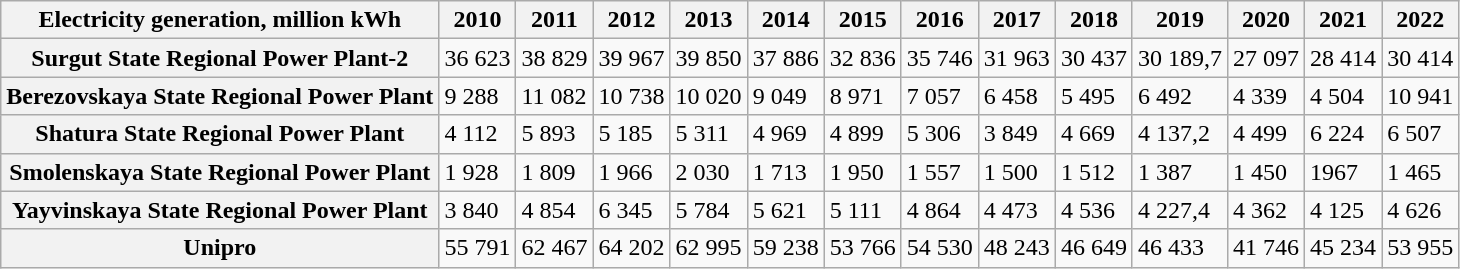<table class="wikitable">
<tr>
<th>Electricity generation, million kWh</th>
<th><strong>2010</strong></th>
<th><strong>2011</strong></th>
<th><strong>2012</strong></th>
<th><strong>2013</strong></th>
<th><strong>2014</strong></th>
<th><strong>2015</strong></th>
<th><strong>2016</strong></th>
<th><strong>2017</strong></th>
<th><strong>2018</strong></th>
<th><strong>2019</strong></th>
<th><strong>2020</strong></th>
<th><strong>2021</strong></th>
<th><strong>2022</strong></th>
</tr>
<tr>
<th>Surgut State Regional Power Plant-2</th>
<td>36 623</td>
<td>38 829</td>
<td>39 967</td>
<td>39 850</td>
<td>37 886</td>
<td>32 836</td>
<td>35 746</td>
<td>31 963</td>
<td>30 437</td>
<td>30 189,7</td>
<td>27 097</td>
<td>28 414</td>
<td>30 414</td>
</tr>
<tr>
<th>Berezovskaya State Regional Power Plant</th>
<td>9 288</td>
<td>11 082</td>
<td>10 738</td>
<td>10 020</td>
<td>9 049</td>
<td>8 971</td>
<td>7 057</td>
<td>6 458</td>
<td>5 495</td>
<td>6 492</td>
<td>4 339</td>
<td>4 504</td>
<td>10 941</td>
</tr>
<tr>
<th>Shatura State Regional Power Plant</th>
<td>4 112</td>
<td>5 893</td>
<td>5 185</td>
<td>5 311</td>
<td>4 969</td>
<td>4 899</td>
<td>5 306</td>
<td>3 849</td>
<td>4 669</td>
<td>4 137,2</td>
<td>4 499</td>
<td>6 224</td>
<td>6 507</td>
</tr>
<tr>
<th><strong>Smolenskaya State Regional Power Plant</strong></th>
<td>1 928</td>
<td>1 809</td>
<td>1 966</td>
<td>2 030</td>
<td>1 713</td>
<td>1 950</td>
<td>1 557</td>
<td>1 500</td>
<td>1 512</td>
<td>1 387</td>
<td>1 450</td>
<td>1967</td>
<td>1 465</td>
</tr>
<tr>
<th><strong>Yayvinskaya State Regional Power Plant</strong></th>
<td>3 840</td>
<td>4 854</td>
<td>6 345</td>
<td>5 784</td>
<td>5 621</td>
<td>5 111</td>
<td>4 864</td>
<td>4 473</td>
<td>4 536</td>
<td>4 227,4</td>
<td>4 362</td>
<td>4 125</td>
<td>4 626</td>
</tr>
<tr>
<th><strong>Unipro</strong></th>
<td>55 791</td>
<td>62 467</td>
<td>64 202</td>
<td>62 995</td>
<td>59 238</td>
<td>53 766</td>
<td>54 530</td>
<td>48 243</td>
<td>46 649</td>
<td>46 433</td>
<td>41 746</td>
<td>45 234</td>
<td>53 955</td>
</tr>
</table>
